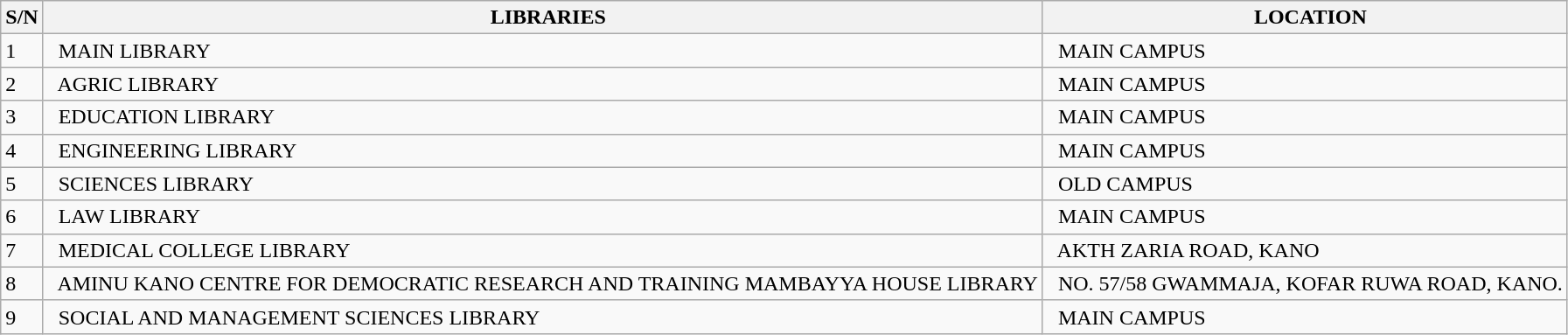<table class="wikitable">
<tr>
<th>S/N</th>
<th>  LIBRARIES</th>
<th>  LOCATION</th>
</tr>
<tr>
<td>1</td>
<td>  MAIN LIBRARY</td>
<td>  MAIN CAMPUS</td>
</tr>
<tr>
<td>2</td>
<td>  AGRIC LIBRARY</td>
<td>  MAIN CAMPUS</td>
</tr>
<tr>
<td>3</td>
<td>  EDUCATION LIBRARY</td>
<td>  MAIN CAMPUS</td>
</tr>
<tr>
<td>4</td>
<td>  ENGINEERING LIBRARY</td>
<td>  MAIN CAMPUS</td>
</tr>
<tr>
<td>5</td>
<td>  SCIENCES LIBRARY</td>
<td>  OLD CAMPUS</td>
</tr>
<tr>
<td>6</td>
<td>  LAW LIBRARY</td>
<td>  MAIN CAMPUS</td>
</tr>
<tr>
<td>7</td>
<td>  MEDICAL COLLEGE LIBRARY</td>
<td>  AKTH ZARIA ROAD, KANO</td>
</tr>
<tr>
<td>8</td>
<td>  AMINU KANO CENTRE FOR DEMOCRATIC RESEARCH AND TRAINING MAMBAYYA HOUSE LIBRARY</td>
<td>  NO. 57/58 GWAMMAJA, KOFAR RUWA ROAD, KANO.</td>
</tr>
<tr>
<td>9</td>
<td>  SOCIAL AND MANAGEMENT SCIENCES LIBRARY</td>
<td>  MAIN CAMPUS</td>
</tr>
</table>
